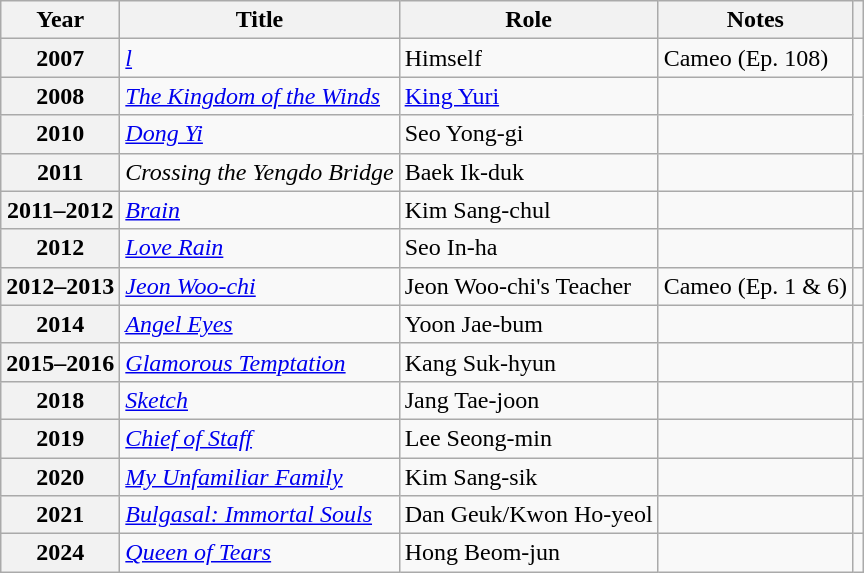<table class="wikitable plainrowheaders sortable">
<tr>
<th scope="col">Year</th>
<th scope="col">Title</th>
<th scope="col">Role</th>
<th scope="col">Notes</th>
<th scope="col" class="unsortable"></th>
</tr>
<tr>
<th scope="row">2007</th>
<td><em><a href='#'>l</a></em></td>
<td>Himself</td>
<td>Cameo (Ep. 108)</td>
<td style="text-align:center"></td>
</tr>
<tr>
<th scope="row">2008</th>
<td><em><a href='#'>The Kingdom of the Winds</a></em></td>
<td><a href='#'>King Yuri</a></td>
<td></td>
<td rowspan="2" style="text-align:center"></td>
</tr>
<tr>
<th scope="row">2010</th>
<td><em><a href='#'>Dong Yi</a></em></td>
<td>Seo Yong-gi</td>
<td style="text-align:center"></td>
</tr>
<tr>
<th scope="row">2011</th>
<td><em>Crossing the Yengdo Bridge</em></td>
<td>Baek Ik-duk</td>
<td></td>
<td style="text-align:center"></td>
</tr>
<tr>
<th scope="row">2011–2012</th>
<td><em><a href='#'>Brain</a></em></td>
<td>Kim Sang-chul</td>
<td></td>
<td style="text-align:center"></td>
</tr>
<tr>
<th scope="row">2012</th>
<td><em><a href='#'>Love Rain</a></em></td>
<td>Seo In-ha</td>
<td></td>
<td style="text-align:center"></td>
</tr>
<tr>
<th scope="row">2012–2013</th>
<td><em><a href='#'>Jeon Woo-chi</a></em></td>
<td>Jeon Woo-chi's Teacher</td>
<td>Cameo (Ep. 1 & 6)</td>
<td style="text-align:center"></td>
</tr>
<tr>
<th scope="row">2014</th>
<td><em><a href='#'>Angel Eyes</a></em></td>
<td>Yoon Jae-bum</td>
<td></td>
<td style="text-align:center"></td>
</tr>
<tr>
<th scope="row">2015–2016</th>
<td><em><a href='#'>Glamorous Temptation</a></em></td>
<td>Kang Suk-hyun</td>
<td></td>
<td style="text-align:center"></td>
</tr>
<tr>
<th scope="row">2018</th>
<td><em><a href='#'>Sketch</a></em></td>
<td>Jang Tae-joon</td>
<td></td>
<td style="text-align:center"></td>
</tr>
<tr>
<th scope="row">2019</th>
<td><em><a href='#'>Chief of Staff</a></em></td>
<td>Lee Seong-min</td>
<td></td>
<td style="text-align:center"></td>
</tr>
<tr>
<th scope="row">2020</th>
<td><em><a href='#'>My Unfamiliar Family</a></em></td>
<td>Kim Sang-sik</td>
<td></td>
<td style="text-align:center"></td>
</tr>
<tr>
<th scope="row">2021</th>
<td><em><a href='#'>Bulgasal: Immortal Souls</a></em></td>
<td>Dan Geuk/Kwon Ho-yeol</td>
<td></td>
<td style="text-align:center"></td>
</tr>
<tr>
<th scope="row">2024</th>
<td><em><a href='#'>Queen of Tears</a></em></td>
<td>Hong Beom-jun</td>
<td></td>
<td style="text-align:center"></td>
</tr>
</table>
